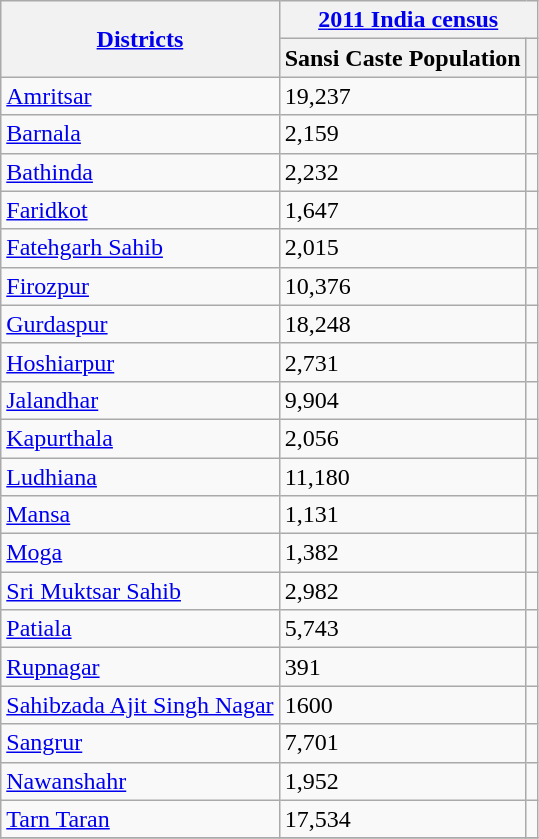<table class="wikitable collapsible sortable">
<tr>
<th rowspan="2"><a href='#'>Districts</a></th>
<th colspan="2"><a href='#'>2011 India census</a></th>
</tr>
<tr>
<th>Sansi Caste Population</th>
<th></th>
</tr>
<tr>
<td><a href='#'>Amritsar</a></td>
<td>19,237</td>
<td></td>
</tr>
<tr>
<td><a href='#'>Barnala</a></td>
<td>2,159</td>
<td></td>
</tr>
<tr>
<td><a href='#'>Bathinda</a></td>
<td>2,232</td>
<td></td>
</tr>
<tr>
<td><a href='#'>Faridkot</a></td>
<td>1,647</td>
<td></td>
</tr>
<tr>
<td><a href='#'>Fatehgarh Sahib</a></td>
<td>2,015</td>
<td></td>
</tr>
<tr>
<td><a href='#'>Firozpur</a></td>
<td>10,376</td>
<td></td>
</tr>
<tr>
<td><a href='#'>Gurdaspur</a></td>
<td>18,248</td>
<td></td>
</tr>
<tr>
<td><a href='#'>Hoshiarpur</a></td>
<td>2,731</td>
<td></td>
</tr>
<tr>
<td><a href='#'>Jalandhar</a></td>
<td>9,904</td>
<td></td>
</tr>
<tr>
<td><a href='#'>Kapurthala</a></td>
<td>2,056</td>
<td></td>
</tr>
<tr>
<td><a href='#'>Ludhiana</a></td>
<td>11,180</td>
<td></td>
</tr>
<tr>
<td><a href='#'>Mansa</a></td>
<td>1,131</td>
<td></td>
</tr>
<tr>
<td><a href='#'>Moga</a></td>
<td>1,382</td>
<td></td>
</tr>
<tr>
<td><a href='#'>Sri Muktsar Sahib</a></td>
<td>2,982</td>
<td></td>
</tr>
<tr>
<td><a href='#'>Patiala</a></td>
<td>5,743</td>
<td></td>
</tr>
<tr>
<td><a href='#'>Rupnagar</a></td>
<td>391</td>
<td></td>
</tr>
<tr>
<td><a href='#'>Sahibzada Ajit Singh Nagar</a></td>
<td>1600</td>
<td></td>
</tr>
<tr>
<td><a href='#'>Sangrur</a></td>
<td>7,701</td>
<td></td>
</tr>
<tr>
<td><a href='#'>Nawanshahr</a></td>
<td>1,952</td>
<td></td>
</tr>
<tr>
<td><a href='#'>Tarn Taran</a></td>
<td>17,534</td>
<td></td>
</tr>
<tr>
</tr>
</table>
